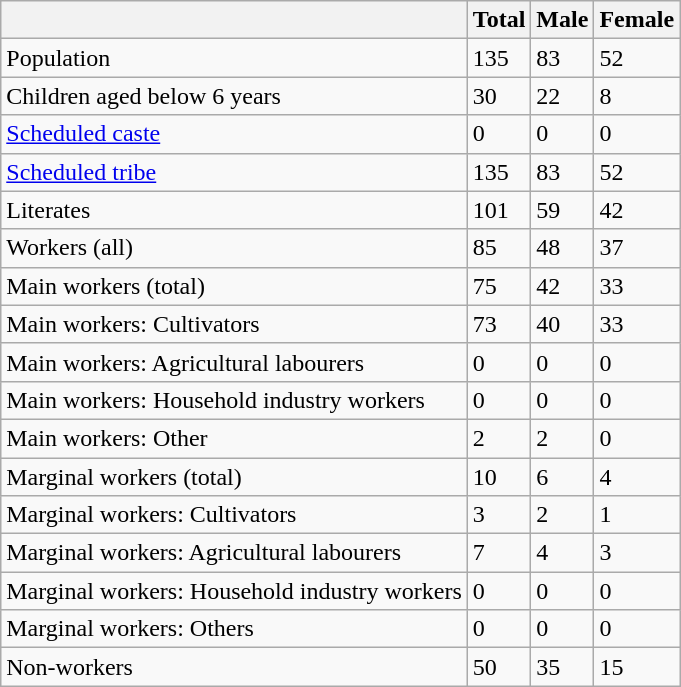<table class="wikitable sortable">
<tr>
<th></th>
<th>Total</th>
<th>Male</th>
<th>Female</th>
</tr>
<tr>
<td>Population</td>
<td>135</td>
<td>83</td>
<td>52</td>
</tr>
<tr>
<td>Children aged below 6 years</td>
<td>30</td>
<td>22</td>
<td>8</td>
</tr>
<tr>
<td><a href='#'>Scheduled caste</a></td>
<td>0</td>
<td>0</td>
<td>0</td>
</tr>
<tr>
<td><a href='#'>Scheduled tribe</a></td>
<td>135</td>
<td>83</td>
<td>52</td>
</tr>
<tr>
<td>Literates</td>
<td>101</td>
<td>59</td>
<td>42</td>
</tr>
<tr>
<td>Workers (all)</td>
<td>85</td>
<td>48</td>
<td>37</td>
</tr>
<tr>
<td>Main workers (total)</td>
<td>75</td>
<td>42</td>
<td>33</td>
</tr>
<tr>
<td>Main workers: Cultivators</td>
<td>73</td>
<td>40</td>
<td>33</td>
</tr>
<tr>
<td>Main workers: Agricultural labourers</td>
<td>0</td>
<td>0</td>
<td>0</td>
</tr>
<tr>
<td>Main workers: Household industry workers</td>
<td>0</td>
<td>0</td>
<td>0</td>
</tr>
<tr>
<td>Main workers: Other</td>
<td>2</td>
<td>2</td>
<td>0</td>
</tr>
<tr>
<td>Marginal workers (total)</td>
<td>10</td>
<td>6</td>
<td>4</td>
</tr>
<tr>
<td>Marginal workers: Cultivators</td>
<td>3</td>
<td>2</td>
<td>1</td>
</tr>
<tr>
<td>Marginal workers: Agricultural labourers</td>
<td>7</td>
<td>4</td>
<td>3</td>
</tr>
<tr>
<td>Marginal workers: Household industry workers</td>
<td>0</td>
<td>0</td>
<td>0</td>
</tr>
<tr>
<td>Marginal workers: Others</td>
<td>0</td>
<td>0</td>
<td>0</td>
</tr>
<tr>
<td>Non-workers</td>
<td>50</td>
<td>35</td>
<td>15</td>
</tr>
</table>
